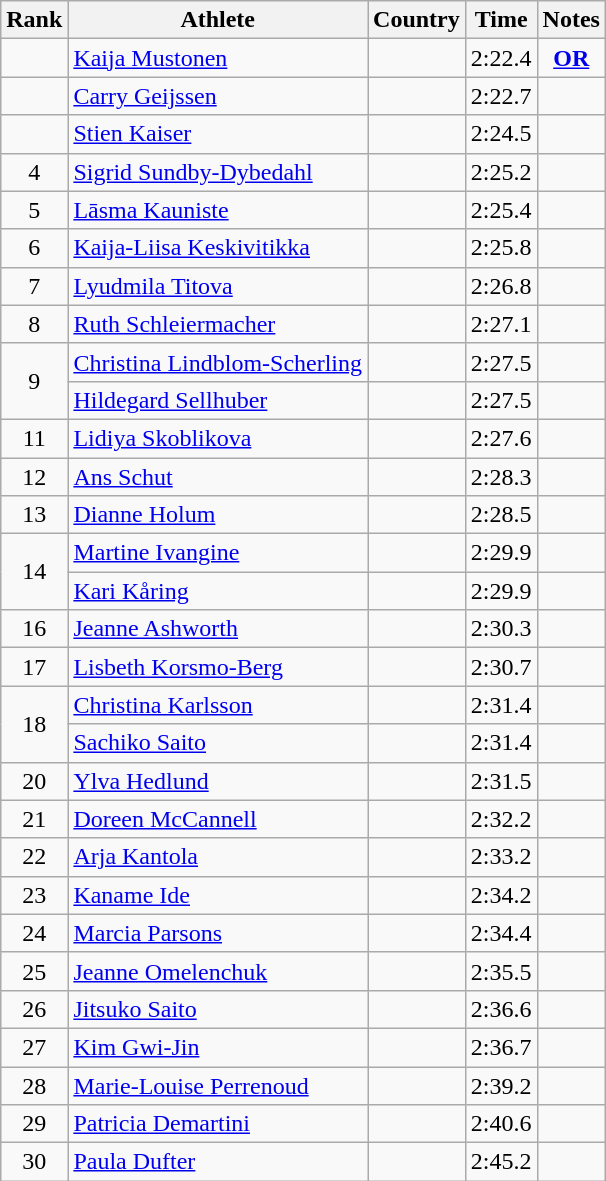<table class="wikitable sortable" style="text-align:center">
<tr>
<th>Rank</th>
<th>Athlete</th>
<th>Country</th>
<th>Time</th>
<th>Notes</th>
</tr>
<tr>
<td></td>
<td align=left><a href='#'>Kaija Mustonen</a></td>
<td align=left></td>
<td>2:22.4</td>
<td><strong><a href='#'>OR</a></strong></td>
</tr>
<tr>
<td></td>
<td align=left><a href='#'>Carry Geijssen</a></td>
<td align=left></td>
<td>2:22.7</td>
<td></td>
</tr>
<tr>
<td></td>
<td align=left><a href='#'>Stien Kaiser</a></td>
<td align=left></td>
<td>2:24.5</td>
<td></td>
</tr>
<tr>
<td>4</td>
<td align=left><a href='#'>Sigrid Sundby-Dybedahl</a></td>
<td align=left></td>
<td>2:25.2</td>
<td></td>
</tr>
<tr>
<td>5</td>
<td align=left><a href='#'>Lāsma Kauniste</a></td>
<td align=left></td>
<td>2:25.4</td>
<td></td>
</tr>
<tr>
<td>6</td>
<td align=left><a href='#'>Kaija-Liisa Keskivitikka</a></td>
<td align=left></td>
<td>2:25.8</td>
<td></td>
</tr>
<tr>
<td>7</td>
<td align=left><a href='#'>Lyudmila Titova</a></td>
<td align=left></td>
<td>2:26.8</td>
<td></td>
</tr>
<tr>
<td>8</td>
<td align=left><a href='#'>Ruth Schleiermacher</a></td>
<td align=left></td>
<td>2:27.1</td>
<td></td>
</tr>
<tr>
<td rowspan=2>9</td>
<td align=left><a href='#'>Christina Lindblom-Scherling</a></td>
<td align=left></td>
<td>2:27.5</td>
<td></td>
</tr>
<tr>
<td align=left><a href='#'>Hildegard Sellhuber</a></td>
<td align=left></td>
<td>2:27.5</td>
<td></td>
</tr>
<tr>
<td>11</td>
<td align=left><a href='#'>Lidiya Skoblikova</a></td>
<td align=left></td>
<td>2:27.6</td>
<td></td>
</tr>
<tr>
<td>12</td>
<td align=left><a href='#'>Ans Schut</a></td>
<td align=left></td>
<td>2:28.3</td>
<td></td>
</tr>
<tr>
<td>13</td>
<td align=left><a href='#'>Dianne Holum</a></td>
<td align=left></td>
<td>2:28.5</td>
<td></td>
</tr>
<tr>
<td rowspan=2>14</td>
<td align=left><a href='#'>Martine Ivangine</a></td>
<td align=left></td>
<td>2:29.9</td>
<td></td>
</tr>
<tr>
<td align=left><a href='#'>Kari Kåring</a></td>
<td align=left></td>
<td>2:29.9</td>
<td></td>
</tr>
<tr>
<td>16</td>
<td align=left><a href='#'>Jeanne Ashworth</a></td>
<td align=left></td>
<td>2:30.3</td>
<td></td>
</tr>
<tr>
<td>17</td>
<td align=left><a href='#'>Lisbeth Korsmo-Berg</a></td>
<td align=left></td>
<td>2:30.7</td>
<td></td>
</tr>
<tr>
<td rowspan=2>18</td>
<td align=left><a href='#'>Christina Karlsson</a></td>
<td align=left></td>
<td>2:31.4</td>
<td></td>
</tr>
<tr>
<td align=left><a href='#'>Sachiko Saito</a></td>
<td align=left></td>
<td>2:31.4</td>
<td></td>
</tr>
<tr>
<td>20</td>
<td align=left><a href='#'>Ylva Hedlund</a></td>
<td align=left></td>
<td>2:31.5</td>
<td></td>
</tr>
<tr>
<td>21</td>
<td align=left><a href='#'>Doreen McCannell</a></td>
<td align=left></td>
<td>2:32.2</td>
<td></td>
</tr>
<tr>
<td>22</td>
<td align=left><a href='#'>Arja Kantola</a></td>
<td align=left></td>
<td>2:33.2</td>
<td></td>
</tr>
<tr>
<td>23</td>
<td align=left><a href='#'>Kaname Ide</a></td>
<td align=left></td>
<td>2:34.2</td>
<td></td>
</tr>
<tr>
<td>24</td>
<td align=left><a href='#'>Marcia Parsons</a></td>
<td align=left></td>
<td>2:34.4</td>
<td></td>
</tr>
<tr>
<td>25</td>
<td align=left><a href='#'>Jeanne Omelenchuk</a></td>
<td align=left></td>
<td>2:35.5</td>
<td></td>
</tr>
<tr>
<td>26</td>
<td align=left><a href='#'>Jitsuko Saito</a></td>
<td align=left></td>
<td>2:36.6</td>
<td></td>
</tr>
<tr>
<td>27</td>
<td align=left><a href='#'>Kim Gwi-Jin</a></td>
<td align=left></td>
<td>2:36.7</td>
<td></td>
</tr>
<tr>
<td>28</td>
<td align=left><a href='#'>Marie-Louise Perrenoud</a></td>
<td align=left></td>
<td>2:39.2</td>
<td></td>
</tr>
<tr>
<td>29</td>
<td align=left><a href='#'>Patricia Demartini</a></td>
<td align=left></td>
<td>2:40.6</td>
<td></td>
</tr>
<tr>
<td>30</td>
<td align=left><a href='#'>Paula Dufter</a></td>
<td align=left></td>
<td>2:45.2</td>
<td></td>
</tr>
</table>
